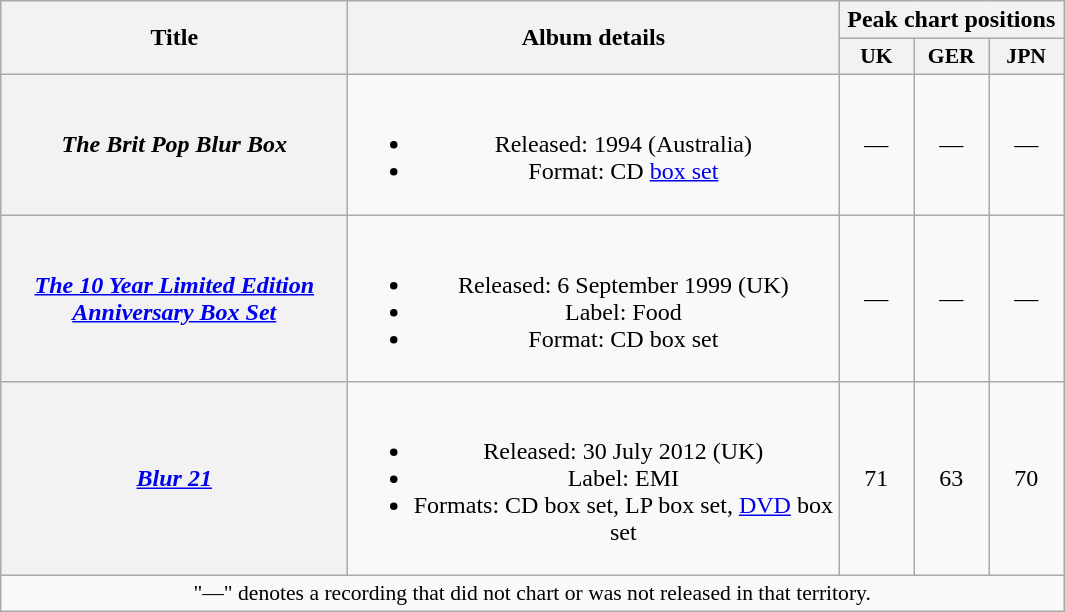<table class="wikitable plainrowheaders" style="text-align:center;">
<tr>
<th scope="col" rowspan="2" style="width:14em;">Title</th>
<th scope="col" rowspan="2" style="width:20em;">Album details</th>
<th scope="col" colspan="3">Peak chart positions</th>
</tr>
<tr>
<th scope="col" style="width:3em;font-size:90%;">UK<br></th>
<th scope="col" style="width:3em;font-size:90%;">GER<br></th>
<th scope="col" style="width:3em;font-size:90%;">JPN<br></th>
</tr>
<tr>
<th scope="row"><em>The Brit Pop Blur Box</em></th>
<td><br><ul><li>Released: 1994 <span>(Australia)</span></li><li>Format: CD <a href='#'>box set</a></li></ul></td>
<td>—</td>
<td>—</td>
<td>—</td>
</tr>
<tr>
<th scope="row"><em><a href='#'>The 10 Year Limited Edition Anniversary Box Set</a></em></th>
<td><br><ul><li>Released: 6 September 1999 <span>(UK)</span></li><li>Label: Food</li><li>Format: CD box set</li></ul></td>
<td>—</td>
<td>—</td>
<td>—</td>
</tr>
<tr>
<th scope="row"><em><a href='#'>Blur 21</a></em></th>
<td><br><ul><li>Released: 30 July 2012 <span>(UK)</span></li><li>Label: EMI</li><li>Formats: CD box set, LP box set, <a href='#'>DVD</a> box set</li></ul></td>
<td>71</td>
<td>63</td>
<td>70</td>
</tr>
<tr>
<td colspan="14" style="font-size:90%">"—" denotes a recording that did not chart or was not released in that territory.</td>
</tr>
</table>
